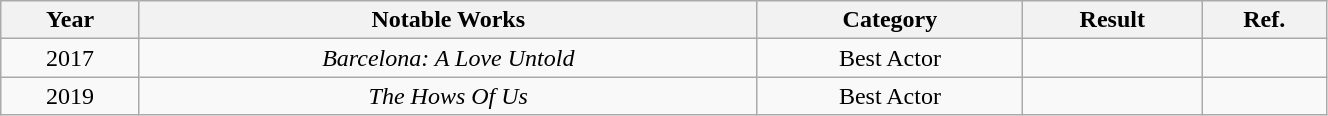<table class="wikitable" style="text-align:center" width=70%>
<tr>
<th>Year</th>
<th>Notable Works</th>
<th>Category</th>
<th>Result</th>
<th>Ref.</th>
</tr>
<tr>
<td>2017</td>
<td><em>Barcelona: A Love Untold</em></td>
<td>Best Actor</td>
<td></td>
<td></td>
</tr>
<tr>
<td>2019</td>
<td><em>The Hows Of Us</em></td>
<td>Best Actor</td>
<td></td>
<td></td>
</tr>
</table>
